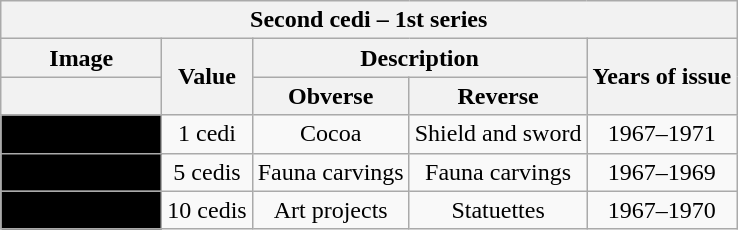<table class="wikitable" style="font-size: 90% style="width:100%; text-align: center">
<tr>
<th colspan=7>Second cedi – 1st series<br></th>
</tr>
<tr>
<th rowspan=1>Image</th>
<th rowspan=2>Value</th>
<th colspan=2>Description</th>
<th rowspan=2>Years of issue</th>
</tr>
<tr>
<th></th>
<th>Obverse</th>
<th>Reverse</th>
</tr>
<tr>
<td style="width:100px" align="center" bgcolor="#000000"></td>
<td align="center">1 cedi</td>
<td align="center">Cocoa</td>
<td align="center">Shield and sword</td>
<td align="center">1967–1971</td>
</tr>
<tr>
<td style="width:100px" align="center" bgcolor="#000000"></td>
<td align="center">5 cedis</td>
<td align="center">Fauna carvings</td>
<td align="center">Fauna carvings</td>
<td align="center">1967–1969</td>
</tr>
<tr>
<td style="width:100px" align="center" bgcolor="#000000"></td>
<td align="center">10 cedis</td>
<td align="center">Art projects</td>
<td align="center">Statuettes</td>
<td align="center">1967–1970</td>
</tr>
</table>
